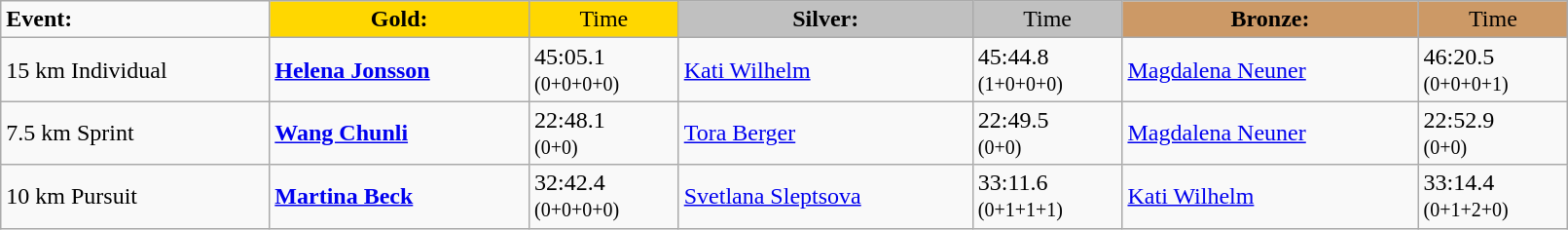<table class="wikitable" width=85%>
<tr>
<td><strong>Event:</strong></td>
<td style="text-align:center;background-color:gold;"><strong>Gold:</strong></td>
<td style="text-align:center;background-color:gold;">Time</td>
<td style="text-align:center;background-color:silver;"><strong>Silver:</strong></td>
<td style="text-align:center;background-color:silver;">Time</td>
<td style="text-align:center;background-color:#CC9966;"><strong>Bronze:</strong></td>
<td style="text-align:center;background-color:#CC9966;">Time</td>
</tr>
<tr>
<td>15 km Individual<br></td>
<td><strong><a href='#'>Helena Jonsson</a></strong><br><small></small></td>
<td>45:05.1<br><small>(0+0+0+0)</small></td>
<td><a href='#'>Kati Wilhelm</a><br><small></small></td>
<td>45:44.8<br><small>(1+0+0+0)</small></td>
<td><a href='#'>Magdalena Neuner</a><br><small></small></td>
<td>46:20.5<br><small>(0+0+0+1)</small></td>
</tr>
<tr>
<td>7.5 km Sprint<br></td>
<td><strong><a href='#'>Wang Chunli</a></strong><br><small></small></td>
<td>22:48.1<br><small>(0+0)</small></td>
<td><a href='#'>Tora Berger</a> <br><small></small></td>
<td>22:49.5 <br><small>(0+0)</small></td>
<td><a href='#'>Magdalena Neuner</a><br><small></small></td>
<td>22:52.9 <br><small>(0+0)</small></td>
</tr>
<tr>
<td>10 km Pursuit<br></td>
<td><strong><a href='#'>Martina Beck</a></strong><br><small></small></td>
<td>32:42.4<br><small>(0+0+0+0)</small></td>
<td><a href='#'>Svetlana Sleptsova</a><br><small></small></td>
<td>33:11.6<br><small>(0+1+1+1)</small></td>
<td><a href='#'>Kati Wilhelm</a><br><small></small></td>
<td>33:14.4<br><small>(0+1+2+0)</small></td>
</tr>
</table>
